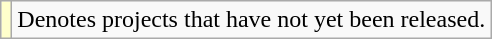<table class="wikitable">
<tr>
<td style="background:#FFFFCC;"></td>
<td>Denotes projects that have not yet been released.</td>
</tr>
</table>
